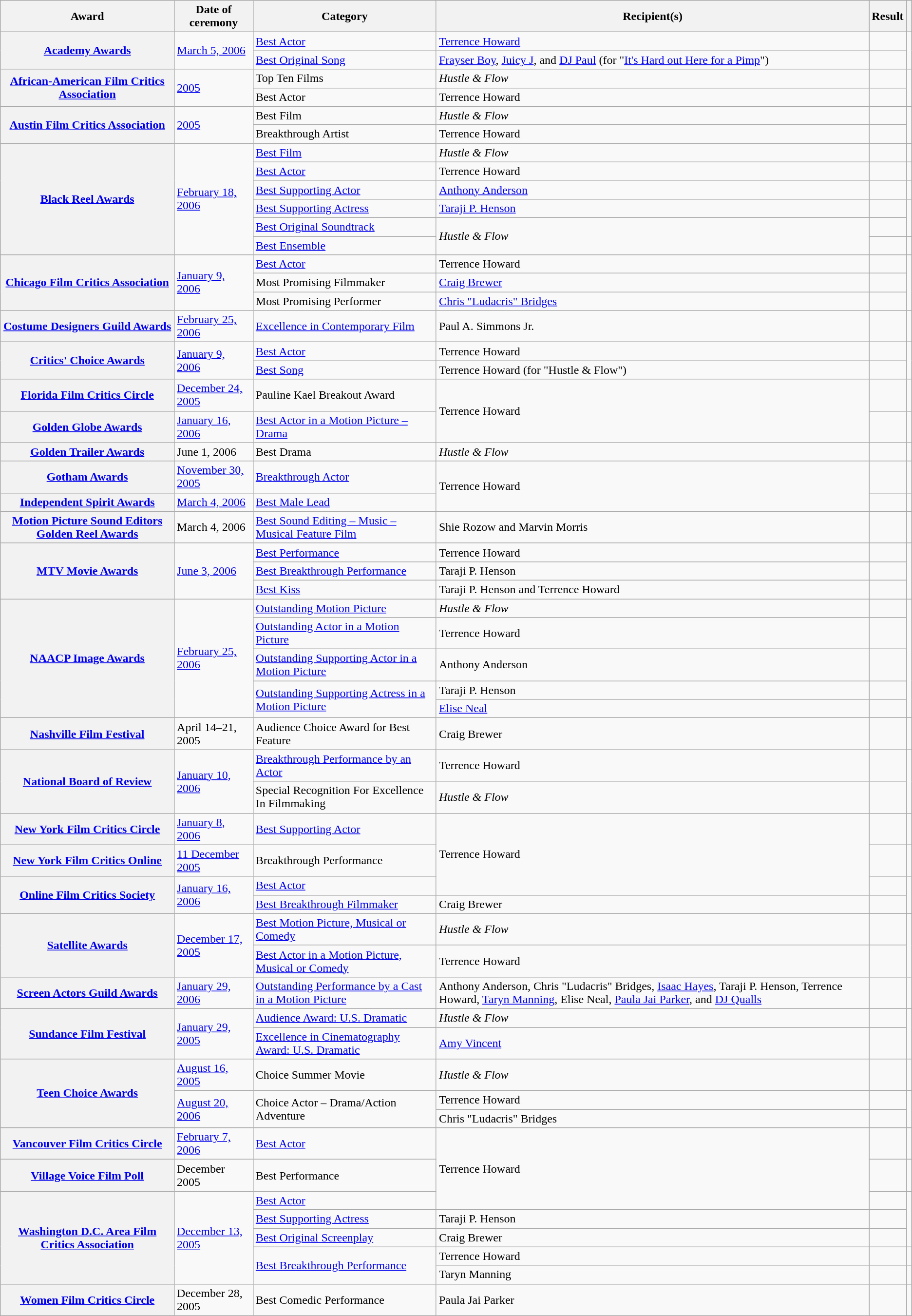<table class="wikitable plainrowheaders sortable">
<tr>
<th scope="col">Award</th>
<th scope="col">Date of ceremony</th>
<th scope="col">Category</th>
<th scope="col">Recipient(s)</th>
<th scope="col">Result</th>
<th scope="col" class="unsortable"></th>
</tr>
<tr>
<th scope="row" rowspan="2"><a href='#'>Academy Awards</a></th>
<td rowspan="2"><a href='#'>March 5, 2006</a></td>
<td><a href='#'>Best Actor</a></td>
<td><a href='#'>Terrence Howard</a></td>
<td></td>
<td rowspan="2" style="text-align:center;"></td>
</tr>
<tr>
<td><a href='#'>Best Original Song</a></td>
<td><a href='#'>Frayser Boy</a>, <a href='#'>Juicy J</a>, and <a href='#'>DJ Paul</a> (for "<a href='#'>It's Hard out Here for a Pimp</a>")</td>
<td></td>
</tr>
<tr>
<th scope="row" rowspan="2"><a href='#'>African-American Film Critics Association</a></th>
<td rowspan="2"><a href='#'>2005</a></td>
<td>Top Ten Films</td>
<td><em>Hustle & Flow</em></td>
<td></td>
<td style="text-align:center;" rowspan="2"></td>
</tr>
<tr>
<td>Best Actor</td>
<td>Terrence Howard</td>
<td></td>
</tr>
<tr>
<th scope="row" rowspan="2"><a href='#'>Austin Film Critics Association</a></th>
<td rowspan="2"><a href='#'>2005</a></td>
<td>Best Film</td>
<td><em>Hustle & Flow</em></td>
<td></td>
<td rowspan="2" style="text-align:center;"></td>
</tr>
<tr>
<td>Breakthrough Artist</td>
<td>Terrence Howard</td>
<td></td>
</tr>
<tr>
<th scope="row" rowspan="6"><a href='#'>Black Reel Awards</a></th>
<td rowspan="6"><a href='#'>February 18, 2006</a></td>
<td><a href='#'>Best Film</a></td>
<td><em>Hustle & Flow</em></td>
<td></td>
<td style="text-align:center;"></td>
</tr>
<tr>
<td><a href='#'>Best Actor</a></td>
<td>Terrence Howard</td>
<td></td>
<td style="text-align:center;"></td>
</tr>
<tr>
<td><a href='#'>Best Supporting Actor</a></td>
<td><a href='#'>Anthony Anderson</a></td>
<td></td>
<td style="text-align:center;"></td>
</tr>
<tr>
<td><a href='#'>Best Supporting Actress</a></td>
<td><a href='#'>Taraji P. Henson</a></td>
<td></td>
<td style="text-align:center;" rowspan="2"></td>
</tr>
<tr>
<td><a href='#'>Best Original Soundtrack</a></td>
<td rowspan="2"><em>Hustle & Flow</em></td>
<td></td>
</tr>
<tr>
<td><a href='#'>Best Ensemble</a></td>
<td></td>
<td style="text-align:center;"></td>
</tr>
<tr>
<th scope="row" rowspan="3"><a href='#'>Chicago Film Critics Association</a></th>
<td rowspan="3"><a href='#'>January 9, 2006</a></td>
<td><a href='#'>Best Actor</a></td>
<td>Terrence Howard</td>
<td></td>
<td style="text-align:center;" rowspan="3"></td>
</tr>
<tr>
<td>Most Promising Filmmaker</td>
<td><a href='#'>Craig Brewer</a></td>
<td></td>
</tr>
<tr>
<td>Most Promising Performer</td>
<td><a href='#'>Chris "Ludacris" Bridges</a></td>
<td></td>
</tr>
<tr>
<th scope="row"><a href='#'>Costume Designers Guild Awards</a></th>
<td><a href='#'>February 25, 2006</a></td>
<td><a href='#'>Excellence in Contemporary Film</a></td>
<td>Paul A. Simmons Jr.</td>
<td></td>
<td style="text-align:center;"></td>
</tr>
<tr>
<th scope="row" rowspan="2"><a href='#'>Critics' Choice Awards</a></th>
<td rowspan="2"><a href='#'>January 9, 2006</a></td>
<td><a href='#'>Best Actor</a></td>
<td>Terrence Howard</td>
<td></td>
<td style="text-align:center;" rowspan="2"></td>
</tr>
<tr>
<td><a href='#'>Best Song</a></td>
<td>Terrence Howard (for "Hustle & Flow")</td>
<td></td>
</tr>
<tr>
<th scope="row"><a href='#'>Florida Film Critics Circle</a></th>
<td rowspan=><a href='#'>December 24, 2005</a></td>
<td>Pauline Kael Breakout Award</td>
<td rowspan="2">Terrence Howard</td>
<td></td>
<td style="text-align:center;"></td>
</tr>
<tr>
<th scope="row"><a href='#'>Golden Globe Awards</a></th>
<td><a href='#'>January 16, 2006</a></td>
<td><a href='#'>Best Actor in a Motion Picture – Drama</a></td>
<td></td>
<td style="text-align:center;"></td>
</tr>
<tr>
<th scope="row"><a href='#'>Golden Trailer Awards</a></th>
<td>June 1, 2006</td>
<td>Best Drama</td>
<td><em>Hustle & Flow</em></td>
<td></td>
<td style="text-align:center;"></td>
</tr>
<tr>
<th scope="row"><a href='#'>Gotham Awards</a></th>
<td><a href='#'>November 30, 2005</a></td>
<td><a href='#'>Breakthrough Actor</a></td>
<td rowspan="2">Terrence Howard</td>
<td></td>
<td style="text-align:center;"></td>
</tr>
<tr>
<th scope="row"><a href='#'>Independent Spirit Awards</a></th>
<td><a href='#'>March 4, 2006</a></td>
<td><a href='#'>Best Male Lead</a></td>
<td></td>
<td style="text-align:center;"></td>
</tr>
<tr>
<th scope="row"><a href='#'>Motion Picture Sound Editors Golden Reel Awards</a></th>
<td>March 4, 2006</td>
<td><a href='#'>Best Sound Editing – Music – Musical Feature Film</a></td>
<td>Shie Rozow and Marvin Morris</td>
<td></td>
<td style="text-align:center;"></td>
</tr>
<tr>
<th scope="row" rowspan="3"><a href='#'>MTV Movie Awards</a></th>
<td rowspan="3"><a href='#'>June 3, 2006</a></td>
<td><a href='#'>Best Performance</a></td>
<td>Terrence Howard</td>
<td></td>
<td style="text-align:center;" rowspan=3"></td>
</tr>
<tr>
<td><a href='#'>Best Breakthrough Performance</a></td>
<td>Taraji P. Henson</td>
<td></td>
</tr>
<tr>
<td><a href='#'>Best Kiss</a></td>
<td>Taraji P. Henson and Terrence Howard</td>
<td></td>
</tr>
<tr>
<th scope="row" rowspan="5"><a href='#'>NAACP Image Awards</a></th>
<td rowspan="5"><a href='#'>February 25, 2006</a></td>
<td><a href='#'>Outstanding Motion Picture</a></td>
<td><em>Hustle & Flow</em></td>
<td></td>
<td style="text-align:center;" rowspan="5"></td>
</tr>
<tr>
<td><a href='#'>Outstanding Actor in a Motion Picture</a></td>
<td>Terrence Howard</td>
<td></td>
</tr>
<tr>
<td><a href='#'>Outstanding Supporting Actor in a Motion Picture</a></td>
<td>Anthony Anderson</td>
<td></td>
</tr>
<tr>
<td rowspan="2"><a href='#'>Outstanding Supporting Actress in a Motion Picture</a></td>
<td>Taraji P. Henson</td>
<td></td>
</tr>
<tr>
<td><a href='#'>Elise Neal</a></td>
<td></td>
</tr>
<tr>
<th scope="row"><a href='#'>Nashville Film Festival</a></th>
<td>April 14–21, 2005</td>
<td>Audience Choice Award for Best Feature</td>
<td>Craig Brewer</td>
<td></td>
<td style="text-align:center;"></td>
</tr>
<tr>
<th scope="row" rowspan="2"><a href='#'>National Board of Review</a></th>
<td rowspan="2"><a href='#'>January 10, 2006</a></td>
<td><a href='#'>Breakthrough Performance by an Actor</a></td>
<td>Terrence Howard</td>
<td></td>
<td style="text-align:center;" rowspan="2"></td>
</tr>
<tr>
<td>Special Recognition For Excellence In Filmmaking</td>
<td><em>Hustle & Flow</em></td>
<td></td>
</tr>
<tr>
<th scope="row"><a href='#'>New York Film Critics Circle</a></th>
<td><a href='#'>January 8, 2006</a></td>
<td><a href='#'>Best Supporting Actor</a></td>
<td rowspan="3">Terrence Howard</td>
<td></td>
<td style="text-align:center;"></td>
</tr>
<tr>
<th scope="row"><a href='#'>New York Film Critics Online</a></th>
<td><a href='#'>11 December 2005</a></td>
<td>Breakthrough Performance</td>
<td></td>
<td style="text-align:center;"></td>
</tr>
<tr>
<th scope="row" rowspan="2"><a href='#'>Online Film Critics Society</a></th>
<td rowspan="2"><a href='#'>January 16, 2006</a></td>
<td><a href='#'>Best Actor</a></td>
<td></td>
<td style="text-align:center;" rowspan="2"></td>
</tr>
<tr>
<td><a href='#'>Best Breakthrough Filmmaker</a></td>
<td>Craig Brewer</td>
<td></td>
</tr>
<tr>
<th scope="row" rowspan="2"><a href='#'>Satellite Awards</a></th>
<td rowspan="2"><a href='#'>December 17, 2005</a></td>
<td><a href='#'>Best Motion Picture, Musical or Comedy</a></td>
<td><em>Hustle & Flow</em></td>
<td></td>
<td style="text-align:center;" rowspan="2"></td>
</tr>
<tr>
<td><a href='#'>Best Actor in a Motion Picture, Musical or Comedy</a></td>
<td>Terrence Howard</td>
<td></td>
</tr>
<tr>
<th scope="row"><a href='#'>Screen Actors Guild Awards</a></th>
<td><a href='#'>January 29, 2006</a></td>
<td><a href='#'>Outstanding Performance by a Cast in a Motion Picture</a></td>
<td>Anthony Anderson, Chris "Ludacris" Bridges, <a href='#'>Isaac Hayes</a>, Taraji P. Henson, Terrence Howard, <a href='#'>Taryn Manning</a>, Elise Neal, <a href='#'>Paula Jai Parker</a>, and <a href='#'>DJ Qualls</a></td>
<td></td>
<td style="text-align:center;"></td>
</tr>
<tr>
<th scope="row" rowspan="2"><a href='#'>Sundance Film Festival</a></th>
<td rowspan="2"><a href='#'>January 29, 2005</a></td>
<td><a href='#'>Audience Award: U.S. Dramatic</a></td>
<td><em>Hustle & Flow</em></td>
<td></td>
<td style="text-align:center;" rowspan="2"></td>
</tr>
<tr>
<td><a href='#'>Excellence in Cinematography Award: U.S. Dramatic</a></td>
<td><a href='#'>Amy Vincent</a></td>
<td></td>
</tr>
<tr>
<th scope="row" rowspan="3"><a href='#'>Teen Choice Awards</a></th>
<td><a href='#'>August 16, 2005</a></td>
<td>Choice Summer Movie</td>
<td><em>Hustle & Flow</em></td>
<td></td>
<td style="text-align:center;"></td>
</tr>
<tr>
<td rowspan="2"><a href='#'>August 20, 2006</a></td>
<td rowspan="2">Choice Actor – Drama/Action Adventure</td>
<td>Terrence Howard</td>
<td></td>
<td rowspan="2" style="text-align:center;"></td>
</tr>
<tr>
<td>Chris "Ludacris" Bridges</td>
<td></td>
</tr>
<tr>
<th scope="row"><a href='#'>Vancouver Film Critics Circle</a></th>
<td><a href='#'>February 7, 2006</a></td>
<td><a href='#'>Best Actor</a></td>
<td rowspan="3">Terrence Howard</td>
<td></td>
<td style="text-align:center;"></td>
</tr>
<tr>
<th scope="row"><a href='#'>Village Voice Film Poll</a></th>
<td>December 2005</td>
<td>Best Performance</td>
<td></td>
<td style="text-align:center;"></td>
</tr>
<tr>
<th scope="row" rowspan="5"><a href='#'>Washington D.C. Area Film Critics Association</a></th>
<td rowspan="5"><a href='#'>December 13, 2005</a></td>
<td><a href='#'>Best Actor</a></td>
<td></td>
<td style="text-align:center;" rowspan="3"></td>
</tr>
<tr>
<td><a href='#'>Best Supporting Actress</a></td>
<td>Taraji P. Henson</td>
<td></td>
</tr>
<tr>
<td><a href='#'>Best Original Screenplay</a></td>
<td>Craig Brewer</td>
<td></td>
</tr>
<tr>
<td rowspan="2"><a href='#'>Best Breakthrough Performance</a></td>
<td>Terrence Howard</td>
<td></td>
<td style="text-align:center;"></td>
</tr>
<tr>
<td>Taryn Manning</td>
<td></td>
<td style="text-align:center;"></td>
</tr>
<tr>
<th scope="row"><a href='#'>Women Film Critics Circle</a></th>
<td>December 28, 2005</td>
<td>Best Comedic Performance</td>
<td>Paula Jai Parker</td>
<td></td>
<td style="text-align:center;"></td>
</tr>
</table>
